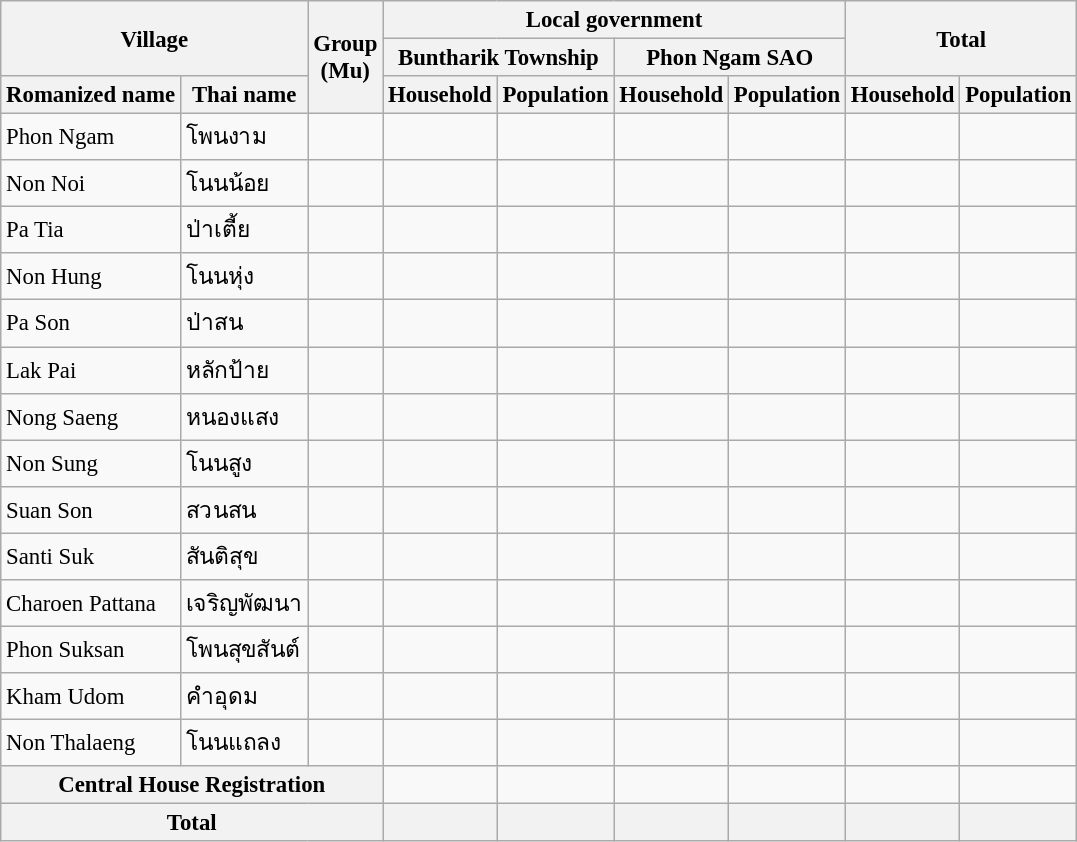<table class="wikitable" style="font-size: 95%";>
<tr>
<th rowspan=2 colspan=2>Village</th>
<th rowspan=3>Group<br>(Mu)</th>
<th colspan=4>Local government</th>
<th rowspan=2 colspan=2>Total</th>
</tr>
<tr>
<th colspan=2>Buntharik Township</th>
<th colspan=2>Phon Ngam SAO</th>
</tr>
<tr>
<th>Romanized name</th>
<th>Thai name</th>
<th>Household</th>
<th>Population</th>
<th>Household</th>
<th>Population</th>
<th>Household</th>
<th>Population</th>
</tr>
<tr>
<td>Phon Ngam</td>
<td>โพนงาม</td>
<td></td>
<td></td>
<td></td>
<td></td>
<td></td>
<td></td>
<td></td>
</tr>
<tr>
<td>Non Noi</td>
<td>โนนน้อย</td>
<td></td>
<td></td>
<td></td>
<td></td>
<td></td>
<td></td>
<td></td>
</tr>
<tr>
<td>Pa Tia</td>
<td>ป่าเตี้ย</td>
<td></td>
<td></td>
<td></td>
<td></td>
<td></td>
<td></td>
<td></td>
</tr>
<tr>
<td>Non Hung</td>
<td>โนนหุ่ง</td>
<td></td>
<td></td>
<td></td>
<td></td>
<td></td>
<td></td>
<td></td>
</tr>
<tr>
<td>Pa Son</td>
<td>ป่าสน</td>
<td></td>
<td></td>
<td></td>
<td></td>
<td></td>
<td></td>
<td></td>
</tr>
<tr>
<td>Lak Pai</td>
<td>หลักป้าย</td>
<td></td>
<td></td>
<td></td>
<td></td>
<td></td>
<td></td>
<td></td>
</tr>
<tr>
<td>Nong Saeng</td>
<td>หนองแสง</td>
<td></td>
<td></td>
<td></td>
<td></td>
<td></td>
<td></td>
<td></td>
</tr>
<tr>
<td>Non Sung</td>
<td>โนนสูง</td>
<td></td>
<td></td>
<td></td>
<td></td>
<td></td>
<td></td>
<td></td>
</tr>
<tr>
<td>Suan Son</td>
<td>สวนสน</td>
<td></td>
<td></td>
<td></td>
<td></td>
<td></td>
<td></td>
<td></td>
</tr>
<tr>
<td>Santi Suk</td>
<td>สันติสุข</td>
<td></td>
<td></td>
<td></td>
<td></td>
<td></td>
<td></td>
<td></td>
</tr>
<tr>
<td>Charoen Pattana</td>
<td>เจริญพัฒนา</td>
<td></td>
<td></td>
<td></td>
<td></td>
<td></td>
<td></td>
<td></td>
</tr>
<tr>
<td>Phon Suksan</td>
<td>โพนสุขสันต์</td>
<td></td>
<td></td>
<td></td>
<td></td>
<td></td>
<td></td>
<td></td>
</tr>
<tr>
<td>Kham Udom</td>
<td>คำอุดม</td>
<td></td>
<td></td>
<td></td>
<td></td>
<td></td>
<td></td>
<td></td>
</tr>
<tr>
<td>Non Thalaeng</td>
<td>โนนแถลง</td>
<td></td>
<td></td>
<td></td>
<td></td>
<td></td>
<td></td>
<td></td>
</tr>
<tr>
<th colspan=3 align=center>Central House Registration</th>
<td></td>
<td></td>
<td></td>
<td></td>
<td></td>
<td></td>
</tr>
<tr>
<th colspan=3>Total</th>
<th></th>
<th></th>
<th></th>
<th></th>
<th></th>
<th></th>
</tr>
</table>
